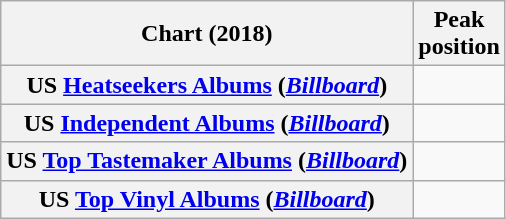<table class="wikitable plainrowheaders">
<tr>
<th>Chart (2018)</th>
<th>Peak<br>position</th>
</tr>
<tr>
<th scope="row">US <a href='#'>Heatseekers Albums</a> (<em><a href='#'>Billboard</a></em>)</th>
<td></td>
</tr>
<tr>
<th scope="row">US <a href='#'>Independent Albums</a> (<em><a href='#'>Billboard</a></em>)</th>
<td></td>
</tr>
<tr>
<th scope="row">US <a href='#'>Top Tastemaker Albums</a> (<em><a href='#'>Billboard</a></em>)</th>
<td></td>
</tr>
<tr>
<th scope="row">US <a href='#'>Top Vinyl Albums</a> (<em><a href='#'>Billboard</a></em>)</th>
<td></td>
</tr>
</table>
